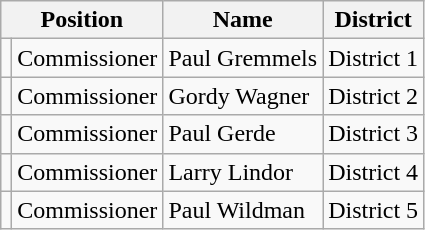<table class="wikitable">
<tr>
<th colspan="2">Position</th>
<th>Name</th>
<th>District</th>
</tr>
<tr>
<td></td>
<td>Commissioner</td>
<td>Paul Gremmels</td>
<td>District 1</td>
</tr>
<tr>
<td></td>
<td>Commissioner</td>
<td>Gordy Wagner</td>
<td>District 2</td>
</tr>
<tr>
<td></td>
<td>Commissioner</td>
<td>Paul Gerde</td>
<td>District 3</td>
</tr>
<tr>
<td></td>
<td>Commissioner</td>
<td>Larry Lindor</td>
<td>District 4</td>
</tr>
<tr>
<td></td>
<td>Commissioner</td>
<td>Paul Wildman</td>
<td>District 5</td>
</tr>
</table>
